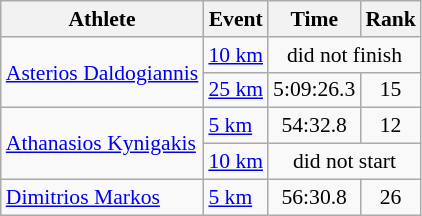<table class=wikitable style="font-size:90%;">
<tr>
<th>Athlete</th>
<th>Event</th>
<th>Time</th>
<th>Rank</th>
</tr>
<tr style="text-align:center">
<td style="text-align:left"rowspan=2><a href='#'>Asterios Daldogiannis</a></td>
<td style="text-align:left"><a href='#'>10 km</a></td>
<td colspan=2>did not finish</td>
</tr>
<tr style="text-align:center">
<td style="text-align:left"><a href='#'>25 km</a></td>
<td>5:09:26.3</td>
<td>15</td>
</tr>
<tr style="text-align:center">
<td style="text-align:left"rowspan=2><a href='#'>Athanasios Kynigakis</a></td>
<td style="text-align:left"><a href='#'>5 km</a></td>
<td>54:32.8</td>
<td>12</td>
</tr>
<tr style="text-align:center">
<td style="text-align:left"><a href='#'>10 km</a></td>
<td colspan=2>did not start</td>
</tr>
<tr style="text-align:center">
<td style="text-align:left"><a href='#'>Dimitrios Markos</a></td>
<td style="text-align:left"><a href='#'>5 km</a></td>
<td>56:30.8</td>
<td>26</td>
</tr>
</table>
